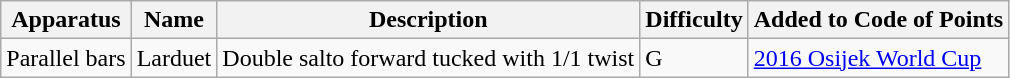<table class="wikitable">
<tr>
<th>Apparatus</th>
<th>Name</th>
<th>Description</th>
<th>Difficulty</th>
<th>Added to Code of Points</th>
</tr>
<tr>
<td>Parallel bars</td>
<td>Larduet</td>
<td>Double salto forward tucked with 1/1 twist</td>
<td>G</td>
<td><a href='#'>2016 Osijek World Cup</a></td>
</tr>
</table>
